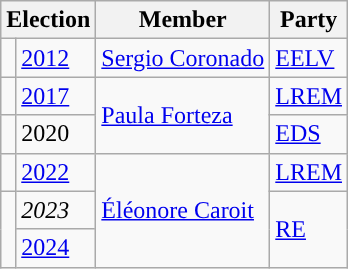<table class="wikitable">
<tr>
<th colspan="2">Election</th>
<th>Member</th>
<th>Party</th>
</tr>
<tr>
<td style="color:inherit;background-color: "></td>
<td><a href='#'>2012</a></td>
<td><a href='#'>Sergio Coronado</a></td>
<td><a href='#'>EELV</a></td>
</tr>
<tr>
<td style="color:inherit;background-color: "></td>
<td><a href='#'>2017</a></td>
<td rowspan=2><a href='#'>Paula Forteza</a></td>
<td><a href='#'>LREM</a></td>
</tr>
<tr>
<td style="color:inherit;background-color: "></td>
<td>2020</td>
<td><a href='#'>EDS</a></td>
</tr>
<tr>
<td style="color:inherit;background-color: "></td>
<td><a href='#'>2022</a></td>
<td rowspan="3"><a href='#'>Éléonore Caroit</a></td>
<td><a href='#'>LREM</a></td>
</tr>
<tr>
<td rowspan="2" style="color:inherit;background-color: "></td>
<td><em>2023</em></td>
<td rowspan="2"><a href='#'>RE</a></td>
</tr>
<tr>
<td><a href='#'>2024</a></td>
</tr>
</table>
